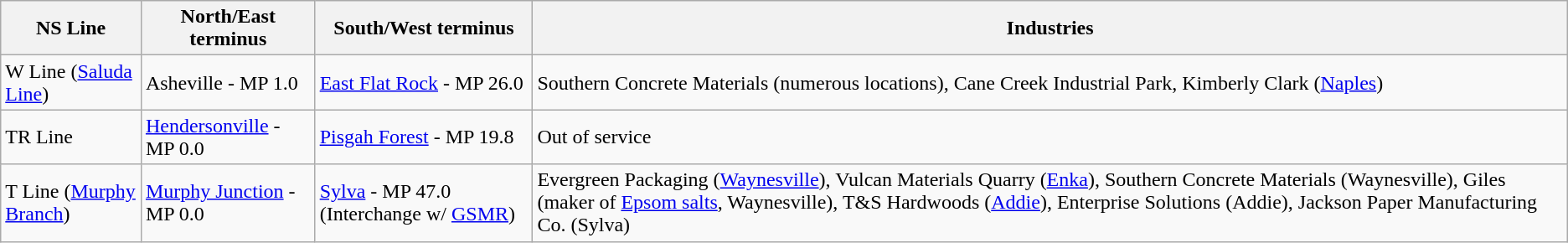<table class="wikitable">
<tr>
<th>NS Line</th>
<th>North/East terminus</th>
<th>South/West terminus</th>
<th>Industries</th>
</tr>
<tr>
<td>W Line (<a href='#'>Saluda Line</a>)</td>
<td>Asheville - MP 1.0</td>
<td><a href='#'>East Flat Rock</a> - MP 26.0</td>
<td>Southern Concrete Materials (numerous locations), Cane Creek Industrial Park, Kimberly Clark (<a href='#'>Naples</a>)</td>
</tr>
<tr>
<td>TR Line</td>
<td><a href='#'>Hendersonville</a> - MP 0.0</td>
<td><a href='#'>Pisgah Forest</a> - MP 19.8</td>
<td>Out of service</td>
</tr>
<tr>
<td>T Line (<a href='#'>Murphy Branch</a>)</td>
<td><a href='#'>Murphy Junction</a> - MP 0.0</td>
<td><a href='#'>Sylva</a> - MP 47.0 (Interchange w/ <a href='#'>GSMR</a>)</td>
<td>Evergreen Packaging (<a href='#'>Waynesville</a>), Vulcan Materials Quarry (<a href='#'>Enka</a>), Southern Concrete Materials (Waynesville), Giles (maker of <a href='#'>Epsom salts</a>, Waynesville), T&S Hardwoods (<a href='#'>Addie</a>), Enterprise Solutions (Addie),  Jackson Paper Manufacturing Co. (Sylva)</td>
</tr>
</table>
